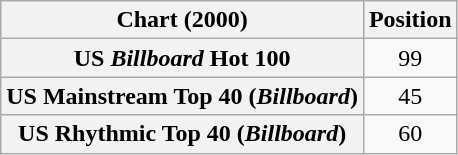<table class="wikitable sortable plainrowheaders" style="text-align:center">
<tr>
<th>Chart (2000)</th>
<th>Position</th>
</tr>
<tr>
<th scope="row">US <em>Billboard</em> Hot 100</th>
<td>99</td>
</tr>
<tr>
<th scope="row">US Mainstream Top 40 (<em>Billboard</em>)</th>
<td>45</td>
</tr>
<tr>
<th scope="row">US Rhythmic Top 40 (<em>Billboard</em>)</th>
<td>60</td>
</tr>
</table>
